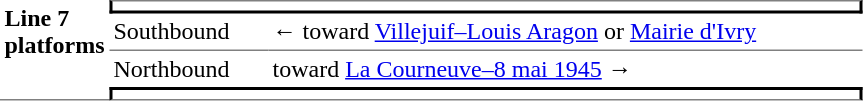<table border=0 cellspacing=0 cellpadding=3>
<tr>
<td style="border-bottom:solid 1px gray;" width=50 rowspan=10 valign=top><strong>Line 7 platforms</strong></td>
<td style="border-top:solid 1px gray;border-right:solid 2px black;border-left:solid 2px black;border-bottom:solid 2px black;text-align:center;" colspan=2></td>
</tr>
<tr>
<td style="border-bottom:solid 1px gray;" width=100>Southbound</td>
<td style="border-bottom:solid 1px gray;" width=390>←   toward <a href='#'>Villejuif–Louis Aragon</a> or <a href='#'>Mairie d'Ivry</a> </td>
</tr>
<tr>
<td>Northbound</td>
<td>   toward <a href='#'>La Courneuve–8 mai 1945</a>  →</td>
</tr>
<tr>
<td style="border-top:solid 2px black;border-right:solid 2px black;border-left:solid 2px black;border-bottom:solid 1px gray;text-align:center;" colspan=2></td>
</tr>
</table>
